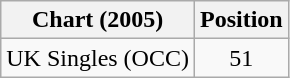<table class="wikitable sortable">
<tr>
<th>Chart (2005)</th>
<th>Position</th>
</tr>
<tr>
<td>UK Singles (OCC)</td>
<td style="text-align:center;">51</td>
</tr>
</table>
